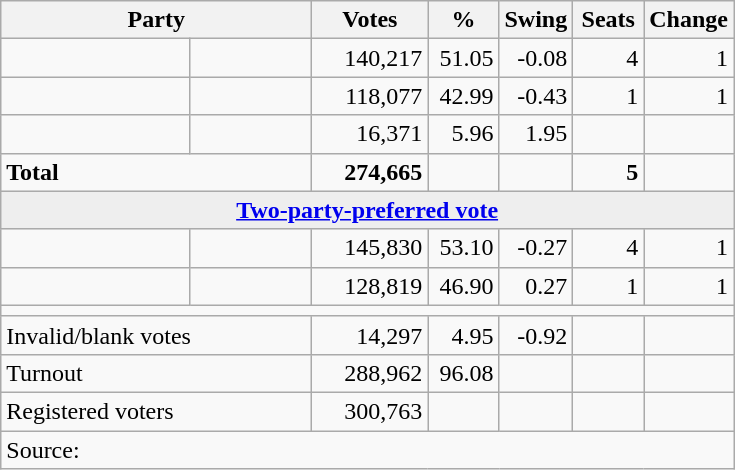<table class="wikitable">
<tr>
<th colspan=2 style="width:200px"><strong>Party</strong></th>
<th style="width:70px; text-align:center;"><strong>Votes</strong></th>
<th style="width:40px; text-align:center;"><strong>%</strong></th>
<th style="width:40px; text-align:center;"><strong>Swing</strong></th>
<th style="width:40px; text-align:center;"><strong>Seats</strong></th>
<th style="width:40px; text-align:center;"><strong>Change</strong></th>
</tr>
<tr>
<td> </td>
<td></td>
<td align=right>140,217</td>
<td align=right>51.05</td>
<td align=right>-0.08</td>
<td align=right>4</td>
<td align=right> 1</td>
</tr>
<tr>
<td> </td>
<td></td>
<td align=right>118,077</td>
<td align=right>42.99</td>
<td align=right>-0.43</td>
<td align=right>1</td>
<td align=right> 1</td>
</tr>
<tr>
<td> </td>
<td></td>
<td align=right>16,371</td>
<td align=right>5.96</td>
<td align=right>1.95</td>
<td align=right></td>
<td align=right></td>
</tr>
<tr>
<td colspan=2 align="left"><strong>Total</strong></td>
<td align=right><strong>274,665</strong></td>
<td align=right></td>
<td align=right></td>
<td align=right><strong>5</strong></td>
<td align=right></td>
</tr>
<tr>
<td colspan=7 style="text-align:center; background:#eee;"><strong><a href='#'>Two-party-preferred vote</a></strong></td>
</tr>
<tr>
<td> </td>
<td></td>
<td align=right>145,830</td>
<td align=right>53.10</td>
<td align=right>-0.27</td>
<td align=right>4</td>
<td align=right> 1</td>
</tr>
<tr>
<td> </td>
<td></td>
<td align=right>128,819</td>
<td align=right>46.90</td>
<td align=right>0.27</td>
<td align=right>1</td>
<td align=right> 1</td>
</tr>
<tr>
<td colspan=7></td>
</tr>
<tr>
<td colspan=2 style="text-align:left;">Invalid/blank votes</td>
<td align=right>14,297</td>
<td align=right>4.95</td>
<td align=right>-0.92</td>
<td></td>
<td></td>
</tr>
<tr>
<td colspan=2 style="text-align:left;">Turnout</td>
<td align=right>288,962</td>
<td align=right>96.08</td>
<td></td>
<td></td>
<td></td>
</tr>
<tr>
<td colspan=2 style="text-align:left;">Registered voters</td>
<td align=right>300,763</td>
<td></td>
<td></td>
<td></td>
<td></td>
</tr>
<tr>
<td colspan=7 align="left">Source: </td>
</tr>
</table>
